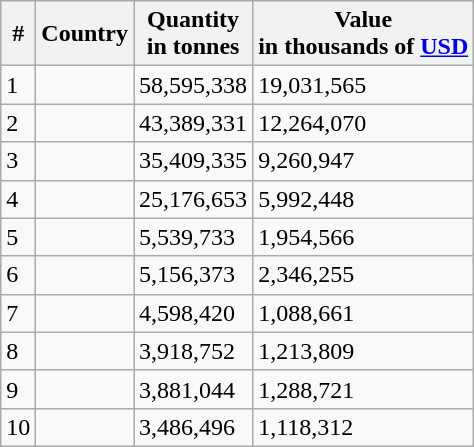<table class="wikitable sortable plainrowheads" ;">
<tr>
<th scope="col">#</th>
<th scope="col">Country</th>
<th scope="col">Quantity<br>in tonnes</th>
<th scope="col">Value<br>in thousands of  <a href='#'>USD</a></th>
</tr>
<tr>
<td>1</td>
<td></td>
<td>58,595,338</td>
<td>19,031,565</td>
</tr>
<tr>
<td>2</td>
<td></td>
<td>43,389,331</td>
<td>12,264,070</td>
</tr>
<tr>
<td>3</td>
<td></td>
<td>35,409,335</td>
<td>9,260,947</td>
</tr>
<tr>
<td>4</td>
<td></td>
<td>25,176,653</td>
<td>5,992,448</td>
</tr>
<tr>
<td>5</td>
<td></td>
<td>5,539,733</td>
<td>1,954,566</td>
</tr>
<tr>
<td>6</td>
<td></td>
<td>5,156,373</td>
<td>2,346,255</td>
</tr>
<tr>
<td>7</td>
<td></td>
<td>4,598,420</td>
<td>1,088,661</td>
</tr>
<tr>
<td>8</td>
<td></td>
<td>3,918,752</td>
<td>1,213,809</td>
</tr>
<tr>
<td>9</td>
<td></td>
<td>3,881,044</td>
<td>1,288,721</td>
</tr>
<tr>
<td>10</td>
<td></td>
<td>3,486,496</td>
<td>1,118,312</td>
</tr>
</table>
